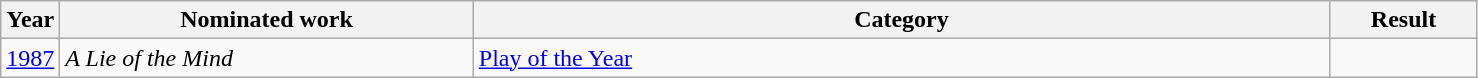<table class=wikitable>
<tr>
<th width=4%>Year</th>
<th width=28%>Nominated work</th>
<th width=58%>Category</th>
<th width=10%>Result</th>
</tr>
<tr>
<td><a href='#'>1987</a></td>
<td><em>A Lie of the Mind</em></td>
<td><a href='#'>Play of the Year</a></td>
<td></td>
</tr>
</table>
